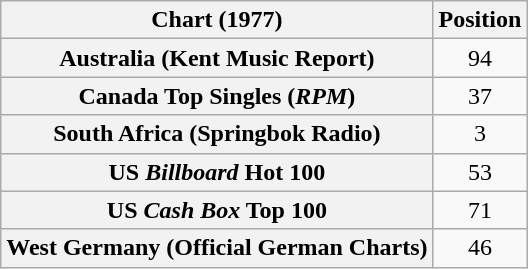<table class="wikitable sortable plainrowheaders" style="text-align:center">
<tr>
<th scope="col">Chart (1977)</th>
<th scope="col">Position</th>
</tr>
<tr>
<th scope="row">Australia (Kent Music Report)</th>
<td>94</td>
</tr>
<tr>
<th scope="row">Canada Top Singles (<em>RPM</em>)</th>
<td>37</td>
</tr>
<tr>
<th scope="row">South Africa (Springbok Radio)</th>
<td>3</td>
</tr>
<tr>
<th scope="row">US <em>Billboard</em> Hot 100</th>
<td>53</td>
</tr>
<tr>
<th scope="row">US <em>Cash Box</em> Top 100</th>
<td>71</td>
</tr>
<tr>
<th scope="row">West Germany (Official German Charts)</th>
<td>46</td>
</tr>
</table>
